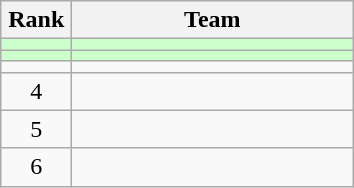<table class="wikitable" style="text-align: center;">
<tr>
<th width=40>Rank</th>
<th width=180>Team</th>
</tr>
<tr bgcolor=#CCFFCC>
<td></td>
<td style="text-align:left;"></td>
</tr>
<tr bgcolor=#CCFFCC>
<td></td>
<td style="text-align:left;"></td>
</tr>
<tr>
<td></td>
<td style="text-align:left;"></td>
</tr>
<tr>
<td>4</td>
<td style="text-align:left;"></td>
</tr>
<tr>
<td>5</td>
<td style="text-align:left;"></td>
</tr>
<tr>
<td>6</td>
<td style="text-align:left;"></td>
</tr>
</table>
